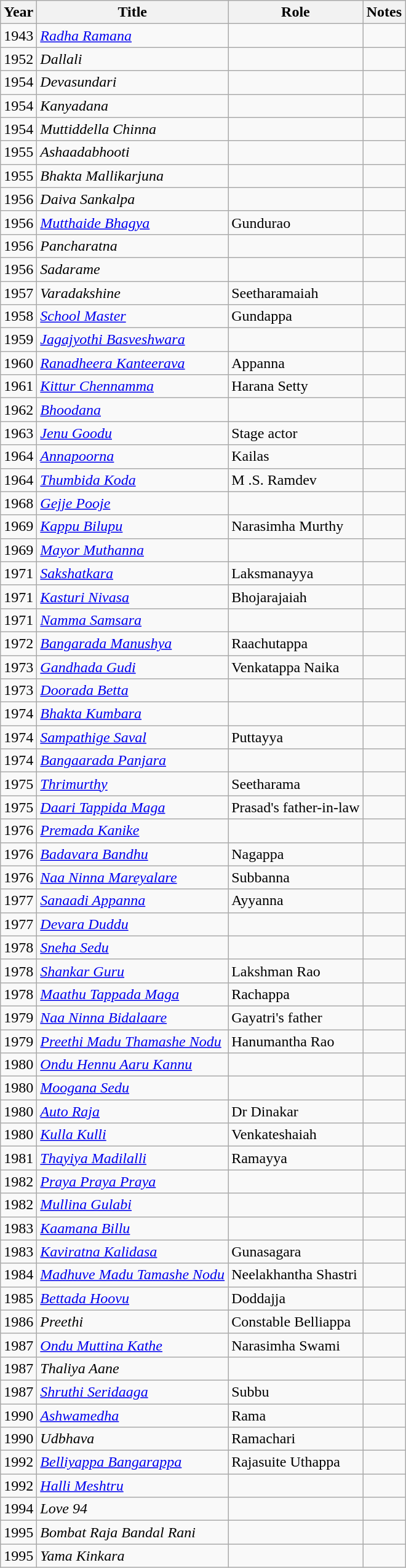<table class="wikitable">
<tr>
<th>Year</th>
<th>Title</th>
<th>Role</th>
<th>Notes</th>
</tr>
<tr>
<td>1943</td>
<td><em><a href='#'>Radha Ramana</a></em></td>
<td></td>
<td></td>
</tr>
<tr>
<td>1952</td>
<td><em>Dallali</em></td>
<td></td>
<td></td>
</tr>
<tr>
<td>1954</td>
<td><em>Devasundari</em></td>
<td></td>
<td></td>
</tr>
<tr>
<td>1954</td>
<td><em>Kanyadana</em></td>
<td></td>
<td></td>
</tr>
<tr>
<td>1954</td>
<td><em>Muttiddella Chinna</em></td>
<td></td>
<td></td>
</tr>
<tr>
<td>1955</td>
<td><em>Ashaadabhooti</em></td>
<td></td>
<td></td>
</tr>
<tr>
<td>1955</td>
<td><em>Bhakta Mallikarjuna</em></td>
<td></td>
<td></td>
</tr>
<tr>
<td>1956</td>
<td><em>Daiva Sankalpa</em></td>
<td></td>
<td></td>
</tr>
<tr>
<td>1956</td>
<td><em><a href='#'>Mutthaide Bhagya</a></em></td>
<td>Gundurao</td>
<td></td>
</tr>
<tr>
<td>1956</td>
<td><em>Pancharatna</em></td>
<td></td>
<td></td>
</tr>
<tr>
<td>1956</td>
<td><em>Sadarame</em></td>
<td></td>
<td></td>
</tr>
<tr>
<td>1957</td>
<td><em>Varadakshine</em></td>
<td>Seetharamaiah</td>
<td></td>
</tr>
<tr>
<td>1958</td>
<td><em><a href='#'>School Master</a></em></td>
<td>Gundappa</td>
<td></td>
</tr>
<tr>
<td>1959</td>
<td><em><a href='#'>Jagajyothi Basveshwara</a></em></td>
<td></td>
<td></td>
</tr>
<tr>
<td>1960</td>
<td><em><a href='#'>Ranadheera Kanteerava</a></em></td>
<td>Appanna</td>
<td></td>
</tr>
<tr>
<td>1961</td>
<td><em><a href='#'>Kittur Chennamma</a></em></td>
<td>Harana Setty</td>
<td></td>
</tr>
<tr>
<td>1962</td>
<td><em><a href='#'>Bhoodana</a></em></td>
<td></td>
<td></td>
</tr>
<tr>
<td>1963</td>
<td><em><a href='#'>Jenu Goodu</a></em></td>
<td>Stage actor</td>
<td></td>
</tr>
<tr>
<td>1964</td>
<td><em><a href='#'>Annapoorna</a></em></td>
<td>Kailas</td>
<td></td>
</tr>
<tr>
<td>1964</td>
<td><em><a href='#'>Thumbida Koda</a></em></td>
<td>M .S. Ramdev</td>
<td></td>
</tr>
<tr>
<td>1968</td>
<td><em><a href='#'>Gejje Pooje</a></em></td>
<td></td>
<td></td>
</tr>
<tr>
<td>1969</td>
<td><em><a href='#'>Kappu Bilupu</a></em></td>
<td>Narasimha Murthy</td>
<td></td>
</tr>
<tr>
<td>1969</td>
<td><em><a href='#'>Mayor Muthanna</a></em></td>
<td></td>
<td></td>
</tr>
<tr>
<td>1971</td>
<td><em><a href='#'>Sakshatkara</a></em></td>
<td>Laksmanayya</td>
<td></td>
</tr>
<tr>
<td>1971</td>
<td><em><a href='#'>Kasturi Nivasa</a></em></td>
<td>Bhojarajaiah</td>
<td></td>
</tr>
<tr>
<td>1971</td>
<td><em><a href='#'>Namma Samsara</a></em></td>
<td></td>
<td></td>
</tr>
<tr>
<td>1972</td>
<td><em><a href='#'>Bangarada Manushya</a></em></td>
<td>Raachutappa</td>
<td></td>
</tr>
<tr>
<td>1973</td>
<td><em><a href='#'>Gandhada Gudi</a></em></td>
<td>Venkatappa Naika</td>
<td></td>
</tr>
<tr>
<td>1973</td>
<td><em><a href='#'>Doorada Betta</a></em></td>
<td></td>
<td></td>
</tr>
<tr>
<td>1974</td>
<td><em><a href='#'>Bhakta Kumbara</a></em></td>
<td></td>
<td></td>
</tr>
<tr>
<td>1974</td>
<td><em><a href='#'>Sampathige Saval</a></em></td>
<td>Puttayya</td>
<td></td>
</tr>
<tr>
<td>1974</td>
<td><em><a href='#'>Bangaarada Panjara</a></em></td>
<td></td>
<td></td>
</tr>
<tr>
<td>1975</td>
<td><em><a href='#'>Thrimurthy</a></em></td>
<td>Seetharama</td>
<td></td>
</tr>
<tr>
<td>1975</td>
<td><em><a href='#'>Daari Tappida Maga</a></em></td>
<td>Prasad's father-in-law</td>
<td></td>
</tr>
<tr>
<td>1976</td>
<td><em><a href='#'>Premada Kanike</a></em></td>
<td></td>
<td></td>
</tr>
<tr>
<td>1976</td>
<td><em><a href='#'>Badavara Bandhu</a></em></td>
<td>Nagappa</td>
<td></td>
</tr>
<tr>
<td>1976</td>
<td><em><a href='#'>Naa Ninna Mareyalare</a></em></td>
<td>Subbanna</td>
<td></td>
</tr>
<tr>
<td>1977</td>
<td><em><a href='#'>Sanaadi Appanna</a></em></td>
<td>Ayyanna</td>
<td></td>
</tr>
<tr>
<td>1977</td>
<td><em><a href='#'>Devara Duddu</a></em></td>
<td></td>
<td></td>
</tr>
<tr>
<td>1978</td>
<td><em><a href='#'>Sneha Sedu</a></em></td>
<td></td>
<td></td>
</tr>
<tr>
<td>1978</td>
<td><em><a href='#'>Shankar Guru</a></em></td>
<td>Lakshman Rao</td>
<td></td>
</tr>
<tr>
<td>1978</td>
<td><em><a href='#'>Maathu Tappada Maga</a></em></td>
<td>Rachappa</td>
<td></td>
</tr>
<tr>
<td>1979</td>
<td><em><a href='#'>Naa Ninna Bidalaare</a></em></td>
<td>Gayatri's father</td>
<td></td>
</tr>
<tr>
<td>1979</td>
<td><em><a href='#'>Preethi Madu Thamashe Nodu</a></em></td>
<td>Hanumantha Rao</td>
<td></td>
</tr>
<tr>
<td>1980</td>
<td><em><a href='#'>Ondu Hennu Aaru Kannu</a></em></td>
<td></td>
<td></td>
</tr>
<tr>
<td>1980</td>
<td><em><a href='#'>Moogana Sedu</a></em></td>
<td></td>
<td></td>
</tr>
<tr>
<td>1980</td>
<td><em><a href='#'>Auto Raja</a></em></td>
<td>Dr Dinakar</td>
<td></td>
</tr>
<tr>
<td>1980</td>
<td><em><a href='#'>Kulla Kulli</a></em></td>
<td>Venkateshaiah</td>
<td></td>
</tr>
<tr>
<td>1981</td>
<td><em><a href='#'>Thayiya Madilalli</a></em></td>
<td>Ramayya</td>
<td></td>
</tr>
<tr>
<td>1982</td>
<td><em><a href='#'>Praya Praya Praya</a></em></td>
<td></td>
<td></td>
</tr>
<tr>
<td>1982</td>
<td><em><a href='#'>Mullina Gulabi</a></em></td>
<td></td>
<td></td>
</tr>
<tr>
<td>1983</td>
<td><em><a href='#'>Kaamana Billu</a></em></td>
<td></td>
<td></td>
</tr>
<tr>
<td>1983</td>
<td><em><a href='#'>Kaviratna Kalidasa</a></em></td>
<td>Gunasagara</td>
<td></td>
</tr>
<tr>
<td>1984</td>
<td><em><a href='#'>Madhuve Madu Tamashe Nodu</a></em></td>
<td>Neelakhantha Shastri</td>
<td></td>
</tr>
<tr>
<td>1985</td>
<td><em><a href='#'>Bettada Hoovu</a></em></td>
<td>Doddajja</td>
<td></td>
</tr>
<tr>
<td>1986</td>
<td><em>Preethi</em></td>
<td>Constable Belliappa</td>
<td></td>
</tr>
<tr>
<td>1987</td>
<td><em><a href='#'>Ondu Muttina Kathe</a></em></td>
<td>Narasimha Swami</td>
<td></td>
</tr>
<tr>
<td>1987</td>
<td><em>Thaliya Aane</em></td>
<td></td>
<td></td>
</tr>
<tr>
<td>1987</td>
<td><em><a href='#'>Shruthi Seridaaga</a></em></td>
<td>Subbu</td>
<td></td>
</tr>
<tr>
<td>1990</td>
<td><em><a href='#'>Ashwamedha</a></em></td>
<td>Rama</td>
<td></td>
</tr>
<tr>
<td>1990</td>
<td><em>Udbhava</em></td>
<td>Ramachari</td>
<td></td>
</tr>
<tr>
<td>1992</td>
<td><em><a href='#'>Belliyappa Bangarappa</a></em></td>
<td>Rajasuite Uthappa</td>
<td></td>
</tr>
<tr>
<td>1992</td>
<td><em><a href='#'>Halli Meshtru</a></em></td>
<td></td>
<td></td>
</tr>
<tr>
<td>1994</td>
<td><em>Love 94</em></td>
<td></td>
<td></td>
</tr>
<tr>
<td>1995</td>
<td><em>Bombat Raja Bandal Rani</em></td>
<td></td>
<td></td>
</tr>
<tr>
<td>1995</td>
<td><em>Yama Kinkara</em></td>
<td></td>
<td></td>
</tr>
</table>
